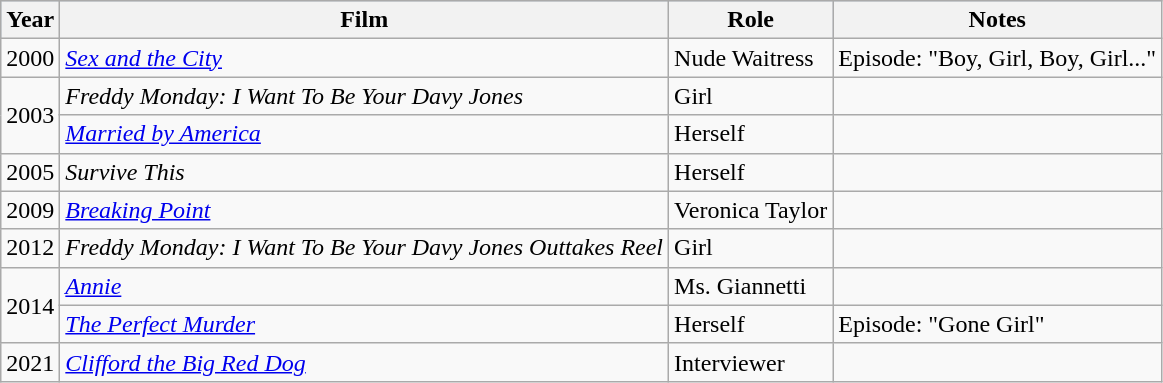<table class="wikitable">
<tr style="background:#B0C4DE;">
<th>Year</th>
<th>Film</th>
<th>Role</th>
<th>Notes</th>
</tr>
<tr>
<td>2000</td>
<td><em><a href='#'>Sex and the City</a></em></td>
<td>Nude Waitress</td>
<td>Episode: "Boy, Girl, Boy, Girl..."</td>
</tr>
<tr>
<td rowspan=2>2003</td>
<td><em>Freddy Monday: I Want To Be Your Davy Jones</em></td>
<td>Girl</td>
<td></td>
</tr>
<tr>
<td><em><a href='#'>Married by America</a></em></td>
<td>Herself</td>
<td></td>
</tr>
<tr>
<td>2005</td>
<td><em>Survive This</em></td>
<td>Herself</td>
<td></td>
</tr>
<tr>
<td>2009</td>
<td><em><a href='#'>Breaking Point</a></em></td>
<td>Veronica Taylor</td>
<td></td>
</tr>
<tr>
<td>2012</td>
<td><em>Freddy Monday: I Want To Be Your Davy Jones Outtakes Reel</em></td>
<td>Girl</td>
<td></td>
</tr>
<tr>
<td rowspan=2>2014</td>
<td><em><a href='#'>Annie</a></em></td>
<td>Ms. Giannetti</td>
<td></td>
</tr>
<tr>
<td><em><a href='#'>The Perfect Murder</a></em></td>
<td>Herself</td>
<td>Episode: "Gone Girl"</td>
</tr>
<tr>
<td>2021</td>
<td><em><a href='#'>Clifford the Big Red Dog</a></em></td>
<td>Interviewer</td>
<td></td>
</tr>
</table>
